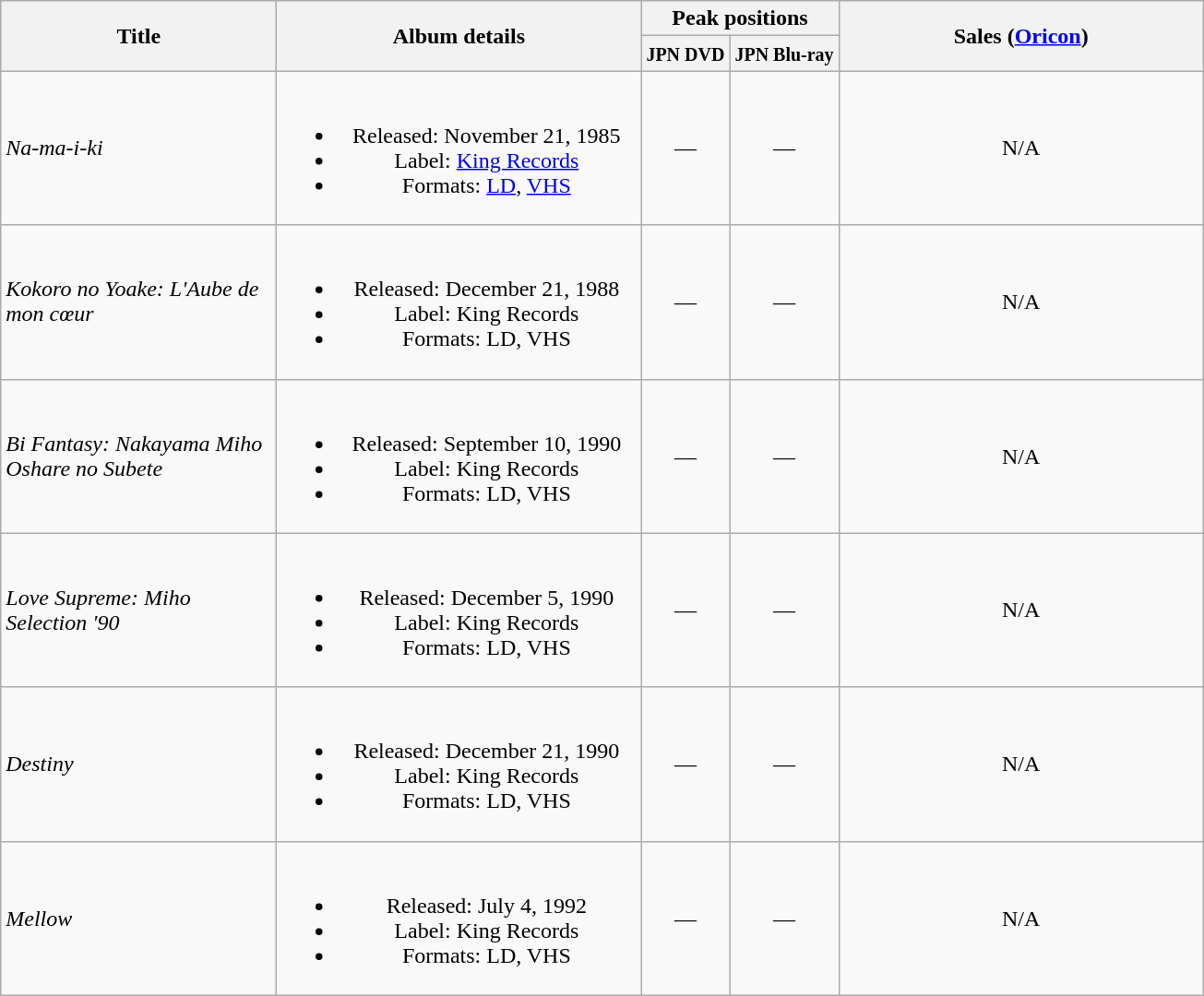<table class="wikitable plainrowheaders" style="text-align:center;">
<tr>
<th style="width:12em;" rowspan="2">Title</th>
<th style="width:16em;" rowspan="2">Album details</th>
<th colspan="2">Peak positions</th>
<th style="width:16em;" rowspan="2">Sales (<a href='#'>Oricon</a>)</th>
</tr>
<tr>
<th><small>JPN DVD</small><br></th>
<th><small>JPN Blu-ray</small><br></th>
</tr>
<tr>
<td align="left"><em>Na-ma-i-ki</em></td>
<td><br><ul><li>Released: November 21, 1985</li><li>Label: <a href='#'>King Records</a></li><li>Formats: <a href='#'>LD</a>, <a href='#'>VHS</a></li></ul></td>
<td>—</td>
<td>—</td>
<td>N/A</td>
</tr>
<tr>
<td align="left"><em>Kokoro no Yoake: L'Aube de mon cœur</em></td>
<td><br><ul><li>Released: December 21, 1988</li><li>Label: King Records</li><li>Formats: LD, VHS</li></ul></td>
<td>—</td>
<td>—</td>
<td>N/A</td>
</tr>
<tr>
<td align="left"><em>Bi Fantasy: Nakayama Miho Oshare no Subete</em></td>
<td><br><ul><li>Released: September 10, 1990</li><li>Label: King Records</li><li>Formats: LD, VHS</li></ul></td>
<td>—</td>
<td>—</td>
<td>N/A</td>
</tr>
<tr>
<td align="left"><em>Love Supreme: Miho Selection '90</em></td>
<td><br><ul><li>Released: December 5, 1990</li><li>Label: King Records</li><li>Formats: LD, VHS</li></ul></td>
<td>—</td>
<td>—</td>
<td>N/A</td>
</tr>
<tr>
<td align="left"><em>Destiny</em></td>
<td><br><ul><li>Released: December 21, 1990</li><li>Label: King Records</li><li>Formats: LD, VHS</li></ul></td>
<td>—</td>
<td>—</td>
<td>N/A</td>
</tr>
<tr>
<td align="left"><em>Mellow</em></td>
<td><br><ul><li>Released: July 4, 1992</li><li>Label: King Records</li><li>Formats: LD, VHS</li></ul></td>
<td>—</td>
<td>—</td>
<td>N/A</td>
</tr>
</table>
